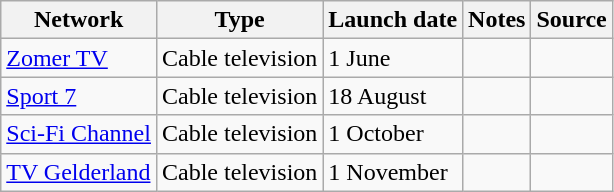<table class="wikitable sortable">
<tr>
<th>Network</th>
<th>Type</th>
<th>Launch date</th>
<th>Notes</th>
<th>Source</th>
</tr>
<tr>
<td><a href='#'>Zomer TV</a></td>
<td>Cable television</td>
<td>1 June</td>
<td></td>
<td></td>
</tr>
<tr>
<td><a href='#'>Sport 7</a></td>
<td>Cable television</td>
<td>18 August</td>
<td></td>
<td></td>
</tr>
<tr>
<td><a href='#'>Sci-Fi Channel</a></td>
<td>Cable television</td>
<td>1 October</td>
<td></td>
<td></td>
</tr>
<tr>
<td><a href='#'>TV Gelderland</a></td>
<td>Cable television</td>
<td>1 November</td>
<td></td>
<td></td>
</tr>
</table>
